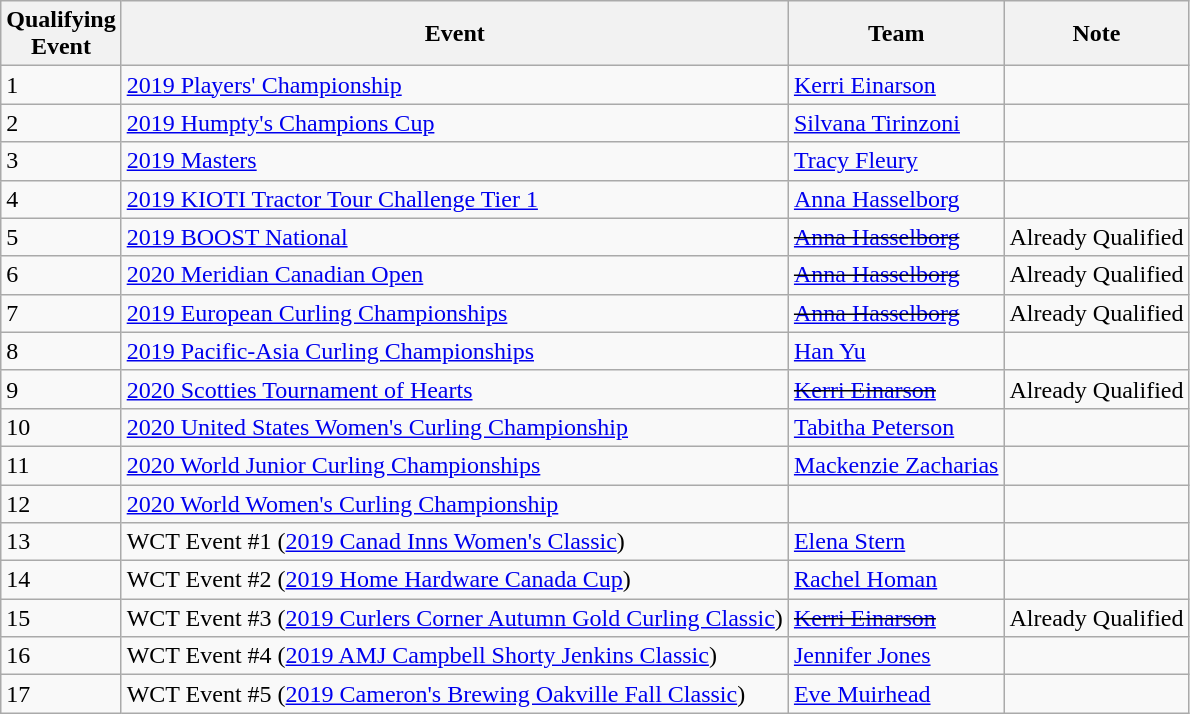<table class=wikitable>
<tr>
<th>Qualifying <br> Event</th>
<th>Event</th>
<th>Team</th>
<th>Note</th>
</tr>
<tr>
<td>1</td>
<td><a href='#'>2019 Players' Championship</a></td>
<td> <a href='#'>Kerri Einarson</a></td>
<td></td>
</tr>
<tr>
<td>2</td>
<td><a href='#'>2019 Humpty's Champions Cup</a></td>
<td> <a href='#'>Silvana Tirinzoni</a></td>
<td></td>
</tr>
<tr>
<td>3</td>
<td><a href='#'>2019 Masters</a></td>
<td> <a href='#'>Tracy Fleury</a></td>
<td></td>
</tr>
<tr>
<td>4</td>
<td><a href='#'>2019 KIOTI Tractor Tour Challenge Tier 1</a></td>
<td> <a href='#'>Anna Hasselborg</a></td>
<td></td>
</tr>
<tr>
<td>5</td>
<td><a href='#'>2019 BOOST National</a></td>
<td> <s><a href='#'>Anna Hasselborg</a></s></td>
<td>Already Qualified</td>
</tr>
<tr>
<td>6</td>
<td><a href='#'>2020 Meridian Canadian Open</a></td>
<td> <s><a href='#'>Anna Hasselborg</a></s></td>
<td>Already Qualified</td>
</tr>
<tr>
<td>7</td>
<td><a href='#'>2019 European Curling Championships</a></td>
<td> <s><a href='#'>Anna Hasselborg</a></s></td>
<td>Already Qualified</td>
</tr>
<tr>
<td>8</td>
<td><a href='#'>2019 Pacific-Asia Curling Championships</a></td>
<td> <a href='#'>Han Yu</a></td>
<td></td>
</tr>
<tr>
<td>9</td>
<td><a href='#'>2020 Scotties Tournament of Hearts</a></td>
<td> <s><a href='#'>Kerri Einarson</a></s></td>
<td>Already Qualified</td>
</tr>
<tr>
<td>10</td>
<td><a href='#'>2020 United States Women's Curling Championship</a></td>
<td> <a href='#'>Tabitha Peterson</a></td>
<td></td>
</tr>
<tr>
<td>11</td>
<td><a href='#'>2020 World Junior Curling Championships</a></td>
<td> <a href='#'>Mackenzie Zacharias</a></td>
<td></td>
</tr>
<tr>
<td>12</td>
<td><a href='#'>2020 World Women's Curling Championship</a></td>
<td></td>
<td></td>
</tr>
<tr>
<td>13</td>
<td>WCT Event #1 (<a href='#'>2019 Canad Inns Women's Classic</a>)</td>
<td> <a href='#'>Elena Stern</a></td>
<td></td>
</tr>
<tr>
<td>14</td>
<td>WCT Event #2 (<a href='#'>2019 Home Hardware Canada Cup</a>)</td>
<td> <a href='#'>Rachel Homan</a></td>
<td></td>
</tr>
<tr>
<td>15</td>
<td>WCT Event #3 (<a href='#'>2019 Curlers Corner Autumn Gold Curling Classic</a>)</td>
<td> <s><a href='#'>Kerri Einarson</a></s></td>
<td>Already Qualified</td>
</tr>
<tr>
<td>16</td>
<td>WCT Event #4 (<a href='#'>2019 AMJ Campbell Shorty Jenkins Classic</a>)</td>
<td> <a href='#'>Jennifer Jones</a></td>
<td></td>
</tr>
<tr>
<td>17</td>
<td>WCT Event #5 (<a href='#'>2019 Cameron's Brewing Oakville Fall Classic</a>)</td>
<td> <a href='#'>Eve Muirhead</a></td>
<td></td>
</tr>
</table>
